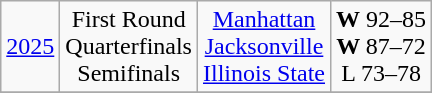<table class="wikitable" style="text-align:center">
<tr>
<td><a href='#'>2025</a></td>
<td>First Round<br>Quarterfinals<br>Semifinals</td>
<td><a href='#'>Manhattan</a><br><a href='#'>Jacksonville</a><br><a href='#'>Illinois State</a></td>
<td><strong>W</strong> 92–85<br><strong>W </strong> 87–72<br>L 73–78</td>
</tr>
<tr>
</tr>
</table>
